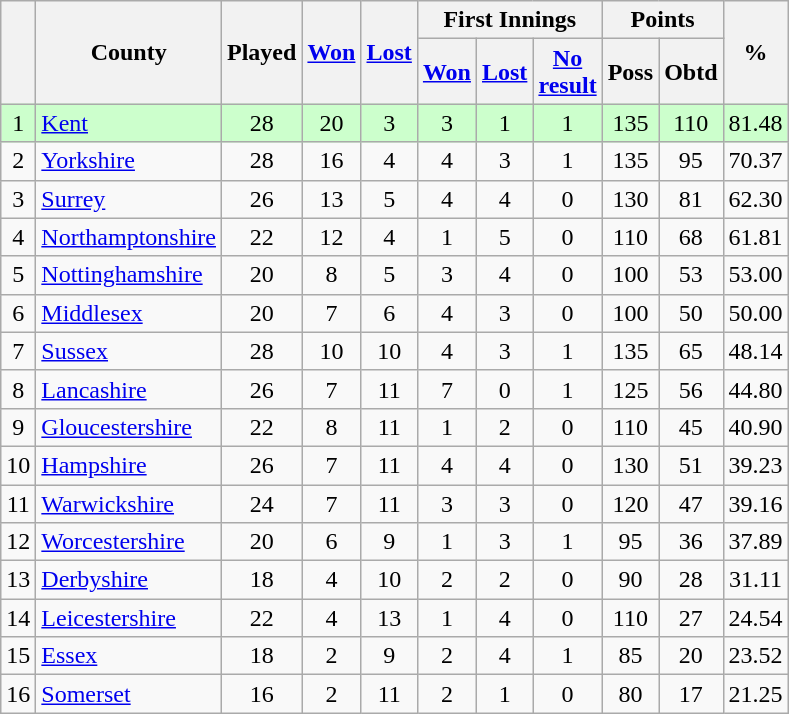<table class="wikitable sortable" style="text-align:center;">
<tr>
<th rowspan="2"></th>
<th rowspan="2">County</th>
<th rowspan="2">Played</th>
<th rowspan="2"><a href='#'>Won</a></th>
<th rowspan="2"><a href='#'>Lost</a></th>
<th colspan="3">First Innings</th>
<th colspan="2">Points</th>
<th rowspan="2">%</th>
</tr>
<tr>
<th><a href='#'>Won</a></th>
<th><a href='#'>Lost</a></th>
<th><a href='#'>No<br>result</a></th>
<th>Poss</th>
<th>Obtd</th>
</tr>
<tr style="background:#ccffcc;">
<td>1</td>
<td style="text-align:left;"><a href='#'>Kent</a></td>
<td>28</td>
<td>20</td>
<td>3</td>
<td>3</td>
<td>1</td>
<td>1</td>
<td>135</td>
<td>110</td>
<td>81.48</td>
</tr>
<tr>
<td>2</td>
<td style="text-align:left;"><a href='#'>Yorkshire</a></td>
<td>28</td>
<td>16</td>
<td>4</td>
<td>4</td>
<td>3</td>
<td>1</td>
<td>135</td>
<td>95</td>
<td>70.37</td>
</tr>
<tr>
<td>3</td>
<td style="text-align:left;"><a href='#'>Surrey</a></td>
<td>26</td>
<td>13</td>
<td>5</td>
<td>4</td>
<td>4</td>
<td>0</td>
<td>130</td>
<td>81</td>
<td>62.30</td>
</tr>
<tr>
<td>4</td>
<td style="text-align:left;"><a href='#'>Northamptonshire</a></td>
<td>22</td>
<td>12</td>
<td>4</td>
<td>1</td>
<td>5</td>
<td>0</td>
<td>110</td>
<td>68</td>
<td>61.81</td>
</tr>
<tr>
<td>5</td>
<td style="text-align:left;"><a href='#'>Nottinghamshire</a></td>
<td>20</td>
<td>8</td>
<td>5</td>
<td>3</td>
<td>4</td>
<td>0</td>
<td>100</td>
<td>53</td>
<td>53.00</td>
</tr>
<tr>
<td>6</td>
<td style="text-align:left;"><a href='#'>Middlesex</a></td>
<td>20</td>
<td>7</td>
<td>6</td>
<td>4</td>
<td>3</td>
<td>0</td>
<td>100</td>
<td>50</td>
<td>50.00</td>
</tr>
<tr>
<td>7</td>
<td style="text-align:left;"><a href='#'>Sussex</a></td>
<td>28</td>
<td>10</td>
<td>10</td>
<td>4</td>
<td>3</td>
<td>1</td>
<td>135</td>
<td>65</td>
<td>48.14</td>
</tr>
<tr>
<td>8</td>
<td style="text-align:left;"><a href='#'>Lancashire</a></td>
<td>26</td>
<td>7</td>
<td>11</td>
<td>7</td>
<td>0</td>
<td>1</td>
<td>125</td>
<td>56</td>
<td>44.80</td>
</tr>
<tr>
<td>9</td>
<td style="text-align:left;"><a href='#'>Gloucestershire</a></td>
<td>22</td>
<td>8</td>
<td>11</td>
<td>1</td>
<td>2</td>
<td>0</td>
<td>110</td>
<td>45</td>
<td>40.90</td>
</tr>
<tr>
<td>10</td>
<td style="text-align:left;"><a href='#'>Hampshire</a></td>
<td>26</td>
<td>7</td>
<td>11</td>
<td>4</td>
<td>4</td>
<td>0</td>
<td>130</td>
<td>51</td>
<td>39.23</td>
</tr>
<tr>
<td>11</td>
<td style="text-align:left;"><a href='#'>Warwickshire</a></td>
<td>24</td>
<td>7</td>
<td>11</td>
<td>3</td>
<td>3</td>
<td>0</td>
<td>120</td>
<td>47</td>
<td>39.16</td>
</tr>
<tr>
<td>12</td>
<td style="text-align:left;"><a href='#'>Worcestershire</a></td>
<td>20</td>
<td>6</td>
<td>9</td>
<td>1</td>
<td>3</td>
<td>1</td>
<td>95</td>
<td>36</td>
<td>37.89</td>
</tr>
<tr>
<td>13</td>
<td style="text-align:left;"><a href='#'>Derbyshire</a></td>
<td>18</td>
<td>4</td>
<td>10</td>
<td>2</td>
<td>2</td>
<td>0</td>
<td>90</td>
<td>28</td>
<td>31.11</td>
</tr>
<tr>
<td>14</td>
<td style="text-align:left;"><a href='#'>Leicestershire</a></td>
<td>22</td>
<td>4</td>
<td>13</td>
<td>1</td>
<td>4</td>
<td>0</td>
<td>110</td>
<td>27</td>
<td>24.54</td>
</tr>
<tr>
<td>15</td>
<td style="text-align:left;"><a href='#'>Essex</a></td>
<td>18</td>
<td>2</td>
<td>9</td>
<td>2</td>
<td>4</td>
<td>1</td>
<td>85</td>
<td>20</td>
<td>23.52</td>
</tr>
<tr>
<td>16</td>
<td style="text-align:left;"><a href='#'>Somerset</a></td>
<td>16</td>
<td>2</td>
<td>11</td>
<td>2</td>
<td>1</td>
<td>0</td>
<td>80</td>
<td>17</td>
<td>21.25</td>
</tr>
</table>
